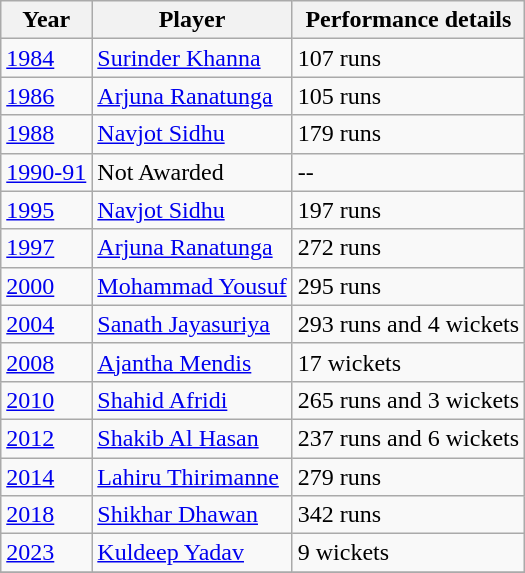<table class="wikitable" style="text-align:left;">
<tr>
<th>Year</th>
<th>Player</th>
<th>Performance details</th>
</tr>
<tr>
<td><a href='#'>1984</a></td>
<td> <a href='#'>Surinder Khanna</a></td>
<td>107 runs</td>
</tr>
<tr>
<td><a href='#'>1986</a></td>
<td> <a href='#'>Arjuna Ranatunga</a></td>
<td>105 runs</td>
</tr>
<tr>
<td><a href='#'>1988</a></td>
<td> <a href='#'>Navjot Sidhu</a></td>
<td>179 runs</td>
</tr>
<tr>
<td><a href='#'>1990-91</a></td>
<td>Not Awarded</td>
<td>--</td>
</tr>
<tr>
<td><a href='#'>1995</a></td>
<td> <a href='#'>Navjot Sidhu</a></td>
<td>197 runs</td>
</tr>
<tr>
<td><a href='#'>1997</a></td>
<td> <a href='#'>Arjuna Ranatunga</a></td>
<td>272 runs</td>
</tr>
<tr>
<td><a href='#'>2000</a></td>
<td> <a href='#'>Mohammad Yousuf</a></td>
<td>295 runs</td>
</tr>
<tr>
<td><a href='#'>2004</a></td>
<td> <a href='#'>Sanath Jayasuriya</a></td>
<td>293 runs and 4 wickets</td>
</tr>
<tr>
<td><a href='#'>2008</a></td>
<td> <a href='#'>Ajantha Mendis</a></td>
<td>17 wickets</td>
</tr>
<tr>
<td><a href='#'>2010</a></td>
<td> <a href='#'>Shahid Afridi</a></td>
<td>265 runs and 3 wickets</td>
</tr>
<tr>
<td><a href='#'>2012</a></td>
<td> <a href='#'>Shakib Al Hasan</a></td>
<td>237 runs and 6 wickets</td>
</tr>
<tr>
<td><a href='#'>2014</a></td>
<td> <a href='#'>Lahiru Thirimanne</a></td>
<td>279 runs</td>
</tr>
<tr>
<td><a href='#'>2018</a></td>
<td> <a href='#'>Shikhar Dhawan </a></td>
<td>342 runs</td>
</tr>
<tr>
<td><a href='#'>2023</a></td>
<td> <a href='#'>Kuldeep Yadav</a></td>
<td>9 wickets</td>
</tr>
<tr>
</tr>
</table>
